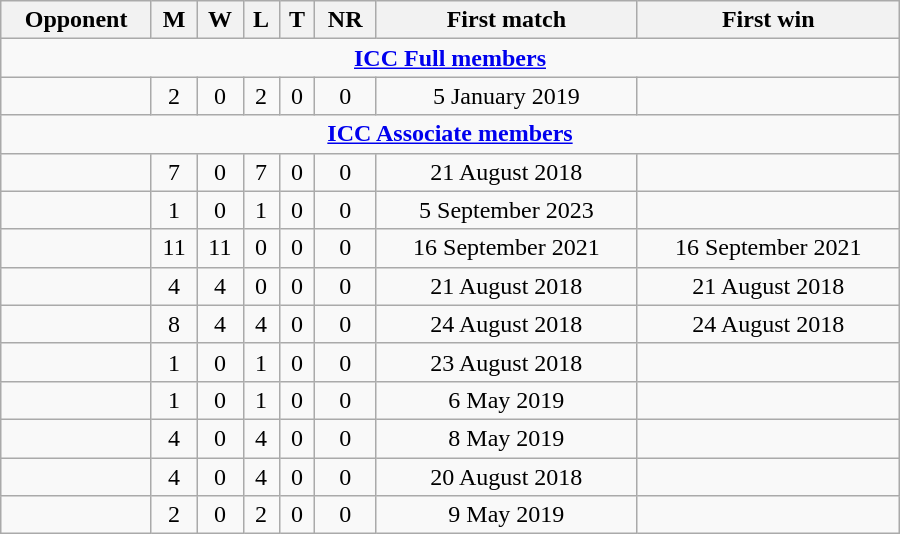<table class="wikitable" style="text-align: center; width: 600px;">
<tr>
<th>Opponent</th>
<th>M</th>
<th>W</th>
<th>L</th>
<th>T</th>
<th>NR</th>
<th>First match</th>
<th>First win</th>
</tr>
<tr>
<td colspan="8" style="text-align: center;"><strong><a href='#'>ICC Full members</a></strong></td>
</tr>
<tr>
<td align=left></td>
<td>2</td>
<td>0</td>
<td>2</td>
<td>0</td>
<td>0</td>
<td>5 January 2019</td>
<td></td>
</tr>
<tr>
<td colspan="8" style="text-align: center;"><strong><a href='#'>ICC Associate members</a></strong></td>
</tr>
<tr>
<td align=left></td>
<td>7</td>
<td>0</td>
<td>7</td>
<td>0</td>
<td>0</td>
<td>21 August 2018</td>
<td></td>
</tr>
<tr>
<td align=left></td>
<td>1</td>
<td>0</td>
<td>1</td>
<td>0</td>
<td>0</td>
<td>5 September 2023</td>
<td></td>
</tr>
<tr>
<td align=left></td>
<td>11</td>
<td>11</td>
<td>0</td>
<td>0</td>
<td>0</td>
<td>16 September 2021</td>
<td>16 September 2021</td>
</tr>
<tr>
<td align=left></td>
<td>4</td>
<td>4</td>
<td>0</td>
<td>0</td>
<td>0</td>
<td>21 August 2018</td>
<td>21 August 2018</td>
</tr>
<tr>
<td align=left></td>
<td>8</td>
<td>4</td>
<td>4</td>
<td>0</td>
<td>0</td>
<td>24 August 2018</td>
<td>24 August 2018</td>
</tr>
<tr>
<td align=left></td>
<td>1</td>
<td>0</td>
<td>1</td>
<td>0</td>
<td>0</td>
<td>23 August 2018</td>
<td></td>
</tr>
<tr>
<td align=left></td>
<td>1</td>
<td>0</td>
<td>1</td>
<td>0</td>
<td>0</td>
<td>6 May 2019</td>
<td></td>
</tr>
<tr>
<td align=left></td>
<td>4</td>
<td>0</td>
<td>4</td>
<td>0</td>
<td>0</td>
<td>8 May 2019</td>
<td></td>
</tr>
<tr>
<td align=left></td>
<td>4</td>
<td>0</td>
<td>4</td>
<td>0</td>
<td>0</td>
<td>20 August 2018</td>
<td></td>
</tr>
<tr>
<td align=left></td>
<td>2</td>
<td>0</td>
<td>2</td>
<td>0</td>
<td>0</td>
<td>9 May 2019</td>
<td></td>
</tr>
</table>
